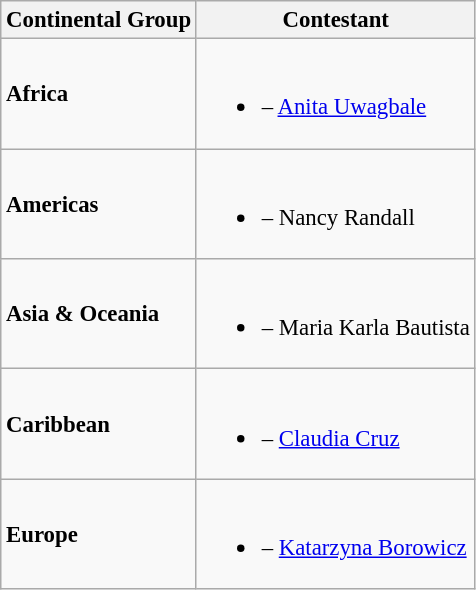<table class="wikitable sortable" style="font-size:95%;">
<tr>
<th>Continental Group</th>
<th>Contestant</th>
</tr>
<tr>
<td><strong>Africa</strong></td>
<td><br><ul><li> – <a href='#'>Anita Uwagbale</a></li></ul></td>
</tr>
<tr>
<td><strong> Americas</strong></td>
<td><br><ul><li> – Nancy Randall</li></ul></td>
</tr>
<tr>
<td><strong>Asia & Oceania</strong></td>
<td><br><ul><li> – Maria Karla Bautista</li></ul></td>
</tr>
<tr>
<td><strong>Caribbean</strong></td>
<td><br><ul><li> – <a href='#'>Claudia Cruz</a></li></ul></td>
</tr>
<tr>
<td><strong>Europe</strong></td>
<td><br><ul><li> – <a href='#'>Katarzyna Borowicz</a></li></ul></td>
</tr>
</table>
